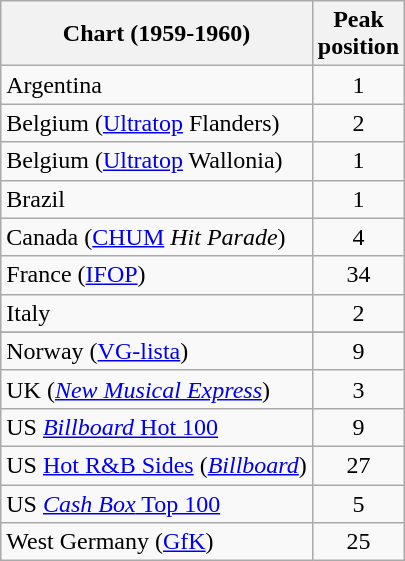<table class="wikitable sortable">
<tr>
<th align="left">Chart (1959-1960)</th>
<th style="text-align:center;">Peak<br>position</th>
</tr>
<tr>
<td>Argentina</td>
<td align="center">1</td>
</tr>
<tr>
<td align="left">Belgium (<a href='#'>Ultratop</a> Flanders)</td>
<td align="center">2</td>
</tr>
<tr>
<td align="left">Belgium (<a href='#'>Ultratop</a> Wallonia)</td>
<td align="center">1</td>
</tr>
<tr>
<td>Brazil</td>
<td align="center">1</td>
</tr>
<tr>
<td>Canada (<a href='#'>CHUM</a> <em>Hit Parade</em>)</td>
<td style="text-align:center;">4</td>
</tr>
<tr>
<td>France (<a href='#'>IFOP</a>)</td>
<td align="center">34</td>
</tr>
<tr>
<td>Italy</td>
<td align="center">2</td>
</tr>
<tr>
</tr>
<tr>
<td>Norway (<a href='#'>VG-lista</a>)</td>
<td align="center">9</td>
</tr>
<tr>
<td>UK (<em><a href='#'>New Musical Express</a></em>)</td>
<td align="center">3</td>
</tr>
<tr>
<td>US <a href='#'><em>Billboard</em> Hot 100</a></td>
<td align="center">9</td>
</tr>
<tr>
<td>US <a href='#'>Hot R&B Sides</a> (<em><a href='#'>Billboard</a></em>)</td>
<td align="center">27</td>
</tr>
<tr>
<td>US <a href='#'><em>Cash Box</em> Top 100</a></td>
<td align="center">5</td>
</tr>
<tr>
<td>West Germany (<a href='#'>GfK</a>)</td>
<td align="center">25</td>
</tr>
</table>
